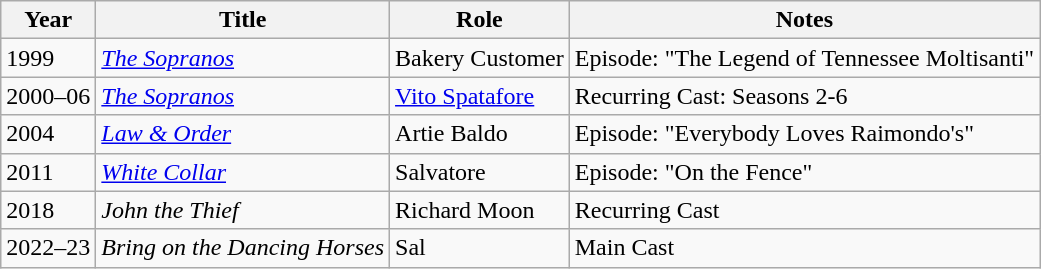<table class="wikitable sortable">
<tr>
<th>Year</th>
<th>Title</th>
<th>Role</th>
<th>Notes</th>
</tr>
<tr>
<td>1999</td>
<td><em><a href='#'>The Sopranos</a></em></td>
<td>Bakery Customer</td>
<td>Episode: "The Legend of Tennessee Moltisanti"</td>
</tr>
<tr>
<td>2000–06</td>
<td><em><a href='#'>The Sopranos</a></em></td>
<td><a href='#'>Vito Spatafore</a></td>
<td>Recurring Cast: Seasons 2-6</td>
</tr>
<tr>
<td>2004</td>
<td><em><a href='#'>Law & Order</a></em></td>
<td>Artie Baldo</td>
<td>Episode: "Everybody Loves Raimondo's"</td>
</tr>
<tr>
<td>2011</td>
<td><em><a href='#'>White Collar</a></em></td>
<td>Salvatore</td>
<td>Episode: "On the Fence"</td>
</tr>
<tr>
<td>2018</td>
<td><em>John the Thief</em></td>
<td>Richard Moon</td>
<td>Recurring Cast</td>
</tr>
<tr>
<td>2022–23</td>
<td><em>Bring on the Dancing Horses</em></td>
<td>Sal</td>
<td>Main Cast</td>
</tr>
</table>
